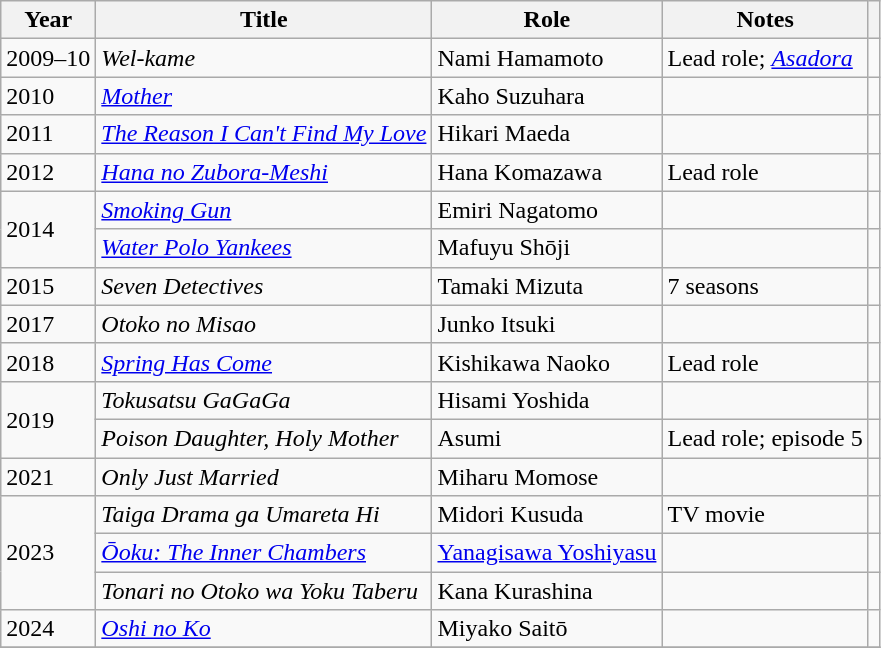<table class="wikitable">
<tr>
<th>Year</th>
<th>Title</th>
<th>Role</th>
<th>Notes</th>
<th></th>
</tr>
<tr>
<td>2009–10</td>
<td><em>Wel-kame</em></td>
<td>Nami Hamamoto</td>
<td>Lead role; <em><a href='#'>Asadora</a></em></td>
<td></td>
</tr>
<tr>
<td>2010</td>
<td><em><a href='#'>Mother</a></em></td>
<td>Kaho Suzuhara</td>
<td></td>
<td></td>
</tr>
<tr>
<td>2011</td>
<td><em><a href='#'>The Reason I Can't Find My Love</a></em></td>
<td>Hikari Maeda</td>
<td></td>
<td></td>
</tr>
<tr>
<td>2012</td>
<td><em><a href='#'>Hana no Zubora-Meshi</a></em></td>
<td>Hana Komazawa</td>
<td>Lead role</td>
<td></td>
</tr>
<tr>
<td rowspan="2">2014</td>
<td><em><a href='#'>Smoking Gun</a></em></td>
<td>Emiri Nagatomo</td>
<td></td>
<td></td>
</tr>
<tr>
<td><em><a href='#'>Water Polo Yankees</a></em></td>
<td>Mafuyu Shōji</td>
<td></td>
<td></td>
</tr>
<tr>
<td>2015</td>
<td><em>Seven Detectives</em></td>
<td>Tamaki Mizuta</td>
<td>7 seasons</td>
<td></td>
</tr>
<tr>
<td>2017</td>
<td><em>Otoko no Misao</em></td>
<td>Junko Itsuki</td>
<td></td>
<td></td>
</tr>
<tr>
<td>2018</td>
<td><em><a href='#'>Spring Has Come</a></em></td>
<td>Kishikawa Naoko</td>
<td>Lead role</td>
<td></td>
</tr>
<tr>
<td rowspan="2">2019</td>
<td><em>Tokusatsu GaGaGa</em></td>
<td>Hisami Yoshida</td>
<td></td>
<td></td>
</tr>
<tr>
<td><em>Poison Daughter, Holy Mother</em></td>
<td>Asumi</td>
<td>Lead role; episode 5</td>
<td></td>
</tr>
<tr>
<td>2021</td>
<td><em>Only Just Married</em></td>
<td>Miharu Momose</td>
<td></td>
<td></td>
</tr>
<tr>
<td rowspan=3>2023</td>
<td><em>Taiga Drama ga Umareta Hi</em></td>
<td>Midori Kusuda</td>
<td>TV movie</td>
<td></td>
</tr>
<tr>
<td><em><a href='#'>Ōoku: The Inner Chambers</a></em></td>
<td><a href='#'>Yanagisawa Yoshiyasu</a></td>
<td></td>
<td></td>
</tr>
<tr>
<td><em>Tonari no Otoko wa Yoku Taberu</em></td>
<td>Kana Kurashina</td>
<td></td>
<td></td>
</tr>
<tr>
<td>2024</td>
<td><em><a href='#'>Oshi no Ko</a></em></td>
<td>Miyako Saitō</td>
<td></td>
<td></td>
</tr>
<tr>
</tr>
</table>
